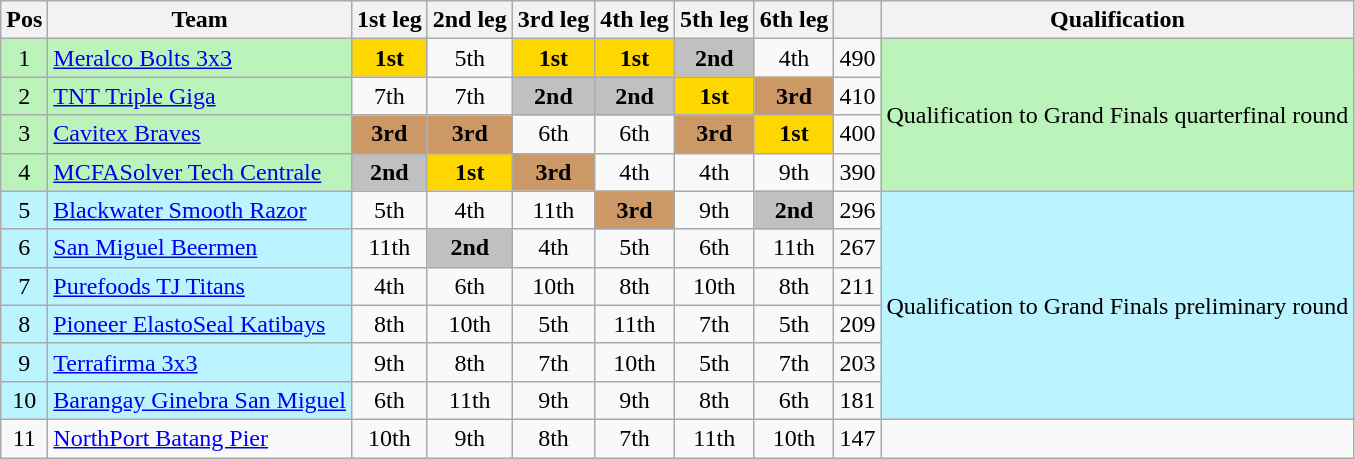<table class="wikitable" style="text-align:center">
<tr>
<th>Pos</th>
<th>Team</th>
<th>1st leg</th>
<th>2nd leg</th>
<th>3rd leg</th>
<th>4th leg</th>
<th>5th leg</th>
<th>6th leg</th>
<th></th>
<th>Qualification</th>
</tr>
<tr>
<td bgcolor=#bbf3bb>1</td>
<td bgcolor=#bbf3bb align=left><a href='#'>Meralco Bolts 3x3</a></td>
<td bgcolor=gold><strong>1st</strong></td>
<td>5th</td>
<td bgcolor=gold><strong>1st</strong></td>
<td bgcolor=gold><strong>1st</strong></td>
<td bgcolor=silver><strong>2nd</strong></td>
<td>4th</td>
<td>490</td>
<td bgcolor=#bbf3bb rowspan=4>Qualification to Grand Finals quarterfinal round</td>
</tr>
<tr>
<td bgcolor=#bbf3bb>2</td>
<td align=left bgcolor=#bbf3bb><a href='#'>TNT Triple Giga</a></td>
<td>7th</td>
<td>7th</td>
<td bgcolor=silver><strong>2nd</strong></td>
<td bgcolor=silver><strong>2nd</strong></td>
<td bgcolor=gold><strong>1st</strong></td>
<td bgcolor=#cc9966><strong>3rd</strong></td>
<td>410</td>
</tr>
<tr>
<td bgcolor=#bbf3bb>3</td>
<td align=left bgcolor=#bbf3bb><a href='#'>Cavitex Braves</a></td>
<td bgcolor=#cc9966><strong>3rd</strong></td>
<td bgcolor=#cc9966><strong>3rd</strong></td>
<td>6th</td>
<td>6th</td>
<td bgcolor=#cc9966><strong>3rd</strong></td>
<td bgcolor=gold><strong>1st</strong></td>
<td>400</td>
</tr>
<tr>
<td bgcolor=#bbf3bb>4</td>
<td bgcolor=#bbf3bb align=left><a href='#'>MCFASolver Tech Centrale</a></td>
<td bgcolor=silver><strong>2nd</strong></td>
<td bgcolor=gold><strong>1st</strong></td>
<td bgcolor=#cc9966><strong>3rd</strong></td>
<td>4th</td>
<td>4th</td>
<td>9th</td>
<td>390</td>
</tr>
<tr>
<td bgcolor=#bbf3ff>5</td>
<td align=left bgcolor=#bbf3ff><a href='#'>Blackwater Smooth Razor</a></td>
<td>5th</td>
<td>4th</td>
<td>11th</td>
<td bgcolor=#cc9966><strong>3rd</strong></td>
<td>9th</td>
<td bgcolor=silver><strong>2nd</strong></td>
<td>296</td>
<td bgcolor=#bbf3ff rowspan=6>Qualification to Grand Finals preliminary round</td>
</tr>
<tr>
<td bgcolor=#bbf3ff>6</td>
<td align=left bgcolor=#bbf3ff><a href='#'>San Miguel Beermen</a></td>
<td>11th</td>
<td bgcolor=silver><strong>2nd</strong></td>
<td>4th</td>
<td>5th</td>
<td>6th</td>
<td>11th</td>
<td>267</td>
</tr>
<tr>
<td bgcolor=#bbf3ff>7</td>
<td bgcolor=#bbf3ff align=left><a href='#'>Purefoods TJ Titans</a></td>
<td>4th</td>
<td>6th</td>
<td>10th</td>
<td>8th</td>
<td>10th</td>
<td>8th</td>
<td>211</td>
</tr>
<tr>
<td bgcolor=#bbf3ff>8</td>
<td bgcolor=#bbf3ff align=left><a href='#'>Pioneer ElastoSeal Katibays</a></td>
<td>8th</td>
<td>10th</td>
<td>5th</td>
<td>11th</td>
<td>7th</td>
<td>5th</td>
<td>209</td>
</tr>
<tr>
<td bgcolor=#bbf3ff>9</td>
<td bgcolor=#bbf3ff align=left><a href='#'>Terrafirma 3x3</a></td>
<td>9th</td>
<td>8th</td>
<td>7th</td>
<td>10th</td>
<td>5th</td>
<td>7th</td>
<td>203</td>
</tr>
<tr>
<td bgcolor=#bbf3ff>10</td>
<td bgcolor=#bbf3ff align=left><a href='#'>Barangay Ginebra San Miguel</a></td>
<td>6th</td>
<td>11th</td>
<td>9th</td>
<td>9th</td>
<td>8th</td>
<td>6th</td>
<td>181</td>
</tr>
<tr>
<td>11</td>
<td align=left><a href='#'>NorthPort Batang Pier</a></td>
<td>10th</td>
<td>9th</td>
<td>8th</td>
<td>7th</td>
<td>11th</td>
<td>10th</td>
<td>147</td>
</tr>
</table>
